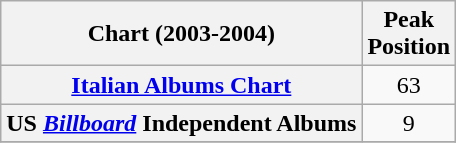<table class="wikitable sortable plainrowheaders">
<tr>
<th>Chart (2003-2004)</th>
<th>Peak<br>Position</th>
</tr>
<tr>
<th scope="row"><a href='#'>Italian Albums Chart</a></th>
<td style="text-align:center;">63</td>
</tr>
<tr>
<th scope="row">US <em><a href='#'>Billboard</a></em> Independent Albums</th>
<td style="text-align:center;">9</td>
</tr>
<tr>
</tr>
</table>
